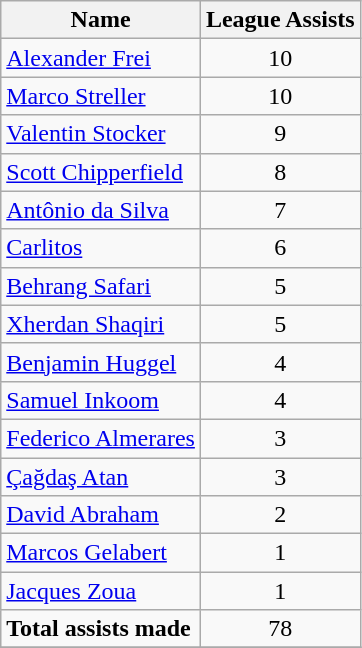<table class="wikitable">
<tr>
<th>Name</th>
<th>League Assists</th>
</tr>
<tr>
<td> <a href='#'>Alexander Frei</a></td>
<td style="text-align:center;">10</td>
</tr>
<tr>
<td> <a href='#'>Marco Streller</a></td>
<td style="text-align:center;">10</td>
</tr>
<tr>
<td> <a href='#'>Valentin Stocker</a></td>
<td style="text-align:center;">9</td>
</tr>
<tr>
<td> <a href='#'>Scott Chipperfield</a></td>
<td style="text-align:center;">8</td>
</tr>
<tr>
<td> <a href='#'>Antônio da Silva</a></td>
<td style="text-align:center;">7</td>
</tr>
<tr>
<td> <a href='#'>Carlitos</a></td>
<td style="text-align:center;">6</td>
</tr>
<tr>
<td> <a href='#'>Behrang Safari</a></td>
<td style="text-align:center;">5</td>
</tr>
<tr>
<td> <a href='#'>Xherdan Shaqiri</a></td>
<td style="text-align:center;">5</td>
</tr>
<tr>
<td> <a href='#'>Benjamin Huggel</a></td>
<td style="text-align:center;">4</td>
</tr>
<tr>
<td> <a href='#'>Samuel Inkoom</a></td>
<td style="text-align:center;">4</td>
</tr>
<tr>
<td> <a href='#'>Federico Almerares</a></td>
<td style="text-align:center;">3</td>
</tr>
<tr>
<td> <a href='#'>Çağdaş Atan</a></td>
<td style="text-align:center;">3</td>
</tr>
<tr>
<td> <a href='#'>David Abraham</a></td>
<td style="text-align:center;">2</td>
</tr>
<tr>
<td> <a href='#'>Marcos Gelabert</a></td>
<td style="text-align:center;">1</td>
</tr>
<tr>
<td> <a href='#'>Jacques Zoua</a></td>
<td style="text-align:center;">1</td>
</tr>
<tr>
<td><strong>Total assists made</strong></td>
<td style="text-align:center;">78</td>
</tr>
<tr>
</tr>
</table>
